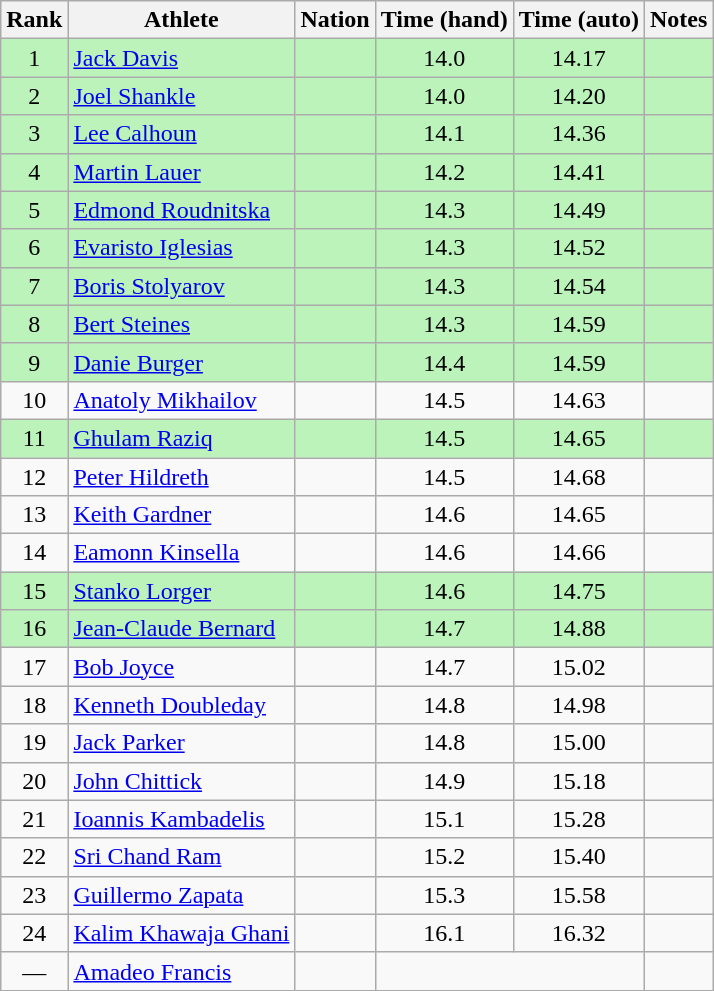<table class="wikitable sortable" style="text-align:center">
<tr>
<th>Rank</th>
<th>Athlete</th>
<th>Nation</th>
<th>Time (hand)</th>
<th>Time (auto)</th>
<th>Notes</th>
</tr>
<tr bgcolor=bbf3bb>
<td>1</td>
<td align=left><a href='#'>Jack Davis</a></td>
<td align=left></td>
<td>14.0</td>
<td>14.17</td>
<td></td>
</tr>
<tr bgcolor=bbf3bb>
<td>2</td>
<td align=left><a href='#'>Joel Shankle</a></td>
<td align=left></td>
<td>14.0</td>
<td>14.20</td>
<td></td>
</tr>
<tr bgcolor=bbf3bb>
<td>3</td>
<td align=left><a href='#'>Lee Calhoun</a></td>
<td align=left></td>
<td>14.1</td>
<td>14.36</td>
<td></td>
</tr>
<tr bgcolor=bbf3bb>
<td>4</td>
<td align=left><a href='#'>Martin Lauer</a></td>
<td align=left></td>
<td>14.2</td>
<td>14.41</td>
<td></td>
</tr>
<tr bgcolor=bbf3bb>
<td>5</td>
<td align=left><a href='#'>Edmond Roudnitska</a></td>
<td align=left></td>
<td>14.3</td>
<td>14.49</td>
<td></td>
</tr>
<tr bgcolor=bbf3bb>
<td>6</td>
<td align=left><a href='#'>Evaristo Iglesias</a></td>
<td align=left></td>
<td>14.3</td>
<td>14.52</td>
<td></td>
</tr>
<tr bgcolor=bbf3bb>
<td>7</td>
<td align=left><a href='#'>Boris Stolyarov</a></td>
<td align=left></td>
<td>14.3</td>
<td>14.54</td>
<td></td>
</tr>
<tr bgcolor=bbf3bb>
<td>8</td>
<td align=left><a href='#'>Bert Steines</a></td>
<td align=left></td>
<td>14.3</td>
<td>14.59</td>
<td></td>
</tr>
<tr bgcolor=bbf3bb>
<td>9</td>
<td align=left><a href='#'>Danie Burger</a></td>
<td align=left></td>
<td>14.4</td>
<td>14.59</td>
<td></td>
</tr>
<tr>
<td>10</td>
<td align=left><a href='#'>Anatoly Mikhailov</a></td>
<td align=left></td>
<td>14.5</td>
<td>14.63</td>
<td></td>
</tr>
<tr bgcolor=bbf3bb>
<td>11</td>
<td align=left><a href='#'>Ghulam Raziq</a></td>
<td align=left></td>
<td>14.5</td>
<td>14.65</td>
<td></td>
</tr>
<tr>
<td>12</td>
<td align=left><a href='#'>Peter Hildreth</a></td>
<td align=left></td>
<td>14.5</td>
<td>14.68</td>
<td></td>
</tr>
<tr>
<td>13</td>
<td align=left><a href='#'>Keith Gardner</a></td>
<td align=left></td>
<td>14.6</td>
<td>14.65</td>
<td></td>
</tr>
<tr>
<td>14</td>
<td align=left><a href='#'>Eamonn Kinsella</a></td>
<td align=left></td>
<td>14.6</td>
<td>14.66</td>
<td></td>
</tr>
<tr bgcolor=bbf3bb>
<td>15</td>
<td align=left><a href='#'>Stanko Lorger</a></td>
<td align=left></td>
<td>14.6</td>
<td>14.75</td>
<td></td>
</tr>
<tr bgcolor=bbf3bb>
<td>16</td>
<td align=left><a href='#'>Jean-Claude Bernard</a></td>
<td align=left></td>
<td>14.7</td>
<td>14.88</td>
<td></td>
</tr>
<tr>
<td>17</td>
<td align=left><a href='#'>Bob Joyce</a></td>
<td align=left></td>
<td>14.7</td>
<td>15.02</td>
<td></td>
</tr>
<tr>
<td>18</td>
<td align=left><a href='#'>Kenneth Doubleday</a></td>
<td align=left></td>
<td>14.8</td>
<td>14.98</td>
<td></td>
</tr>
<tr>
<td>19</td>
<td align=left><a href='#'>Jack Parker</a></td>
<td align=left></td>
<td>14.8</td>
<td>15.00</td>
<td></td>
</tr>
<tr>
<td>20</td>
<td align=left><a href='#'>John Chittick</a></td>
<td align=left></td>
<td>14.9</td>
<td>15.18</td>
<td></td>
</tr>
<tr>
<td>21</td>
<td align=left><a href='#'>Ioannis Kambadelis</a></td>
<td align=left></td>
<td>15.1</td>
<td>15.28</td>
<td></td>
</tr>
<tr>
<td>22</td>
<td align=left><a href='#'>Sri Chand Ram</a></td>
<td align=left></td>
<td>15.2</td>
<td>15.40</td>
<td></td>
</tr>
<tr>
<td>23</td>
<td align=left><a href='#'>Guillermo Zapata</a></td>
<td align=left></td>
<td>15.3</td>
<td>15.58</td>
<td></td>
</tr>
<tr>
<td>24</td>
<td align=left><a href='#'>Kalim Khawaja Ghani</a></td>
<td align=left></td>
<td>16.1</td>
<td>16.32</td>
<td></td>
</tr>
<tr>
<td data-sort-value=25>—</td>
<td align=left><a href='#'>Amadeo Francis</a></td>
<td align=left></td>
<td colspan=2></td>
<td></td>
</tr>
</table>
